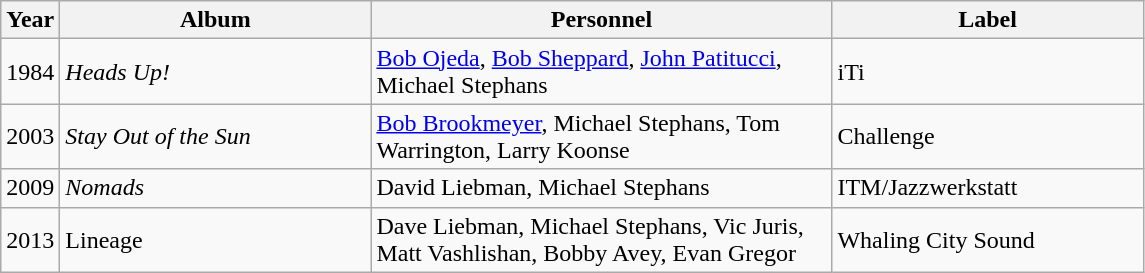<table class="wikitable sortable">
<tr>
<th style="vertical-align:bottom; text-align:center; width:15px;">Year</th>
<th valign="bottom" style="text-align:center; width:200px;">Album</th>
<th style="vertical-align:bottom; text-align:center; width:300px;">Personnel</th>
<th style="vertical-align:bottom; text-align:center; width:200px;">Label</th>
</tr>
<tr>
<td>1984</td>
<td><em>Heads Up!</em></td>
<td><a href='#'>Bob Ojeda</a>, <a href='#'>Bob Sheppard</a>, <a href='#'>John Patitucci</a>, Michael Stephans</td>
<td>iTi</td>
</tr>
<tr>
<td>2003</td>
<td><em>Stay Out of the Sun</em></td>
<td><a href='#'>Bob Brookmeyer</a>, Michael Stephans, Tom Warrington, Larry Koonse</td>
<td>Challenge</td>
</tr>
<tr>
<td>2009</td>
<td><em>Nomads</em></td>
<td>David Liebman, Michael Stephans</td>
<td>ITM/Jazzwerkstatt</td>
</tr>
<tr>
<td>2013</td>
<td>Lineage</td>
<td>Dave Liebman, Michael Stephans, Vic Juris, Matt Vashlishan, Bobby Avey, Evan Gregor</td>
<td>Whaling City Sound</td>
</tr>
</table>
